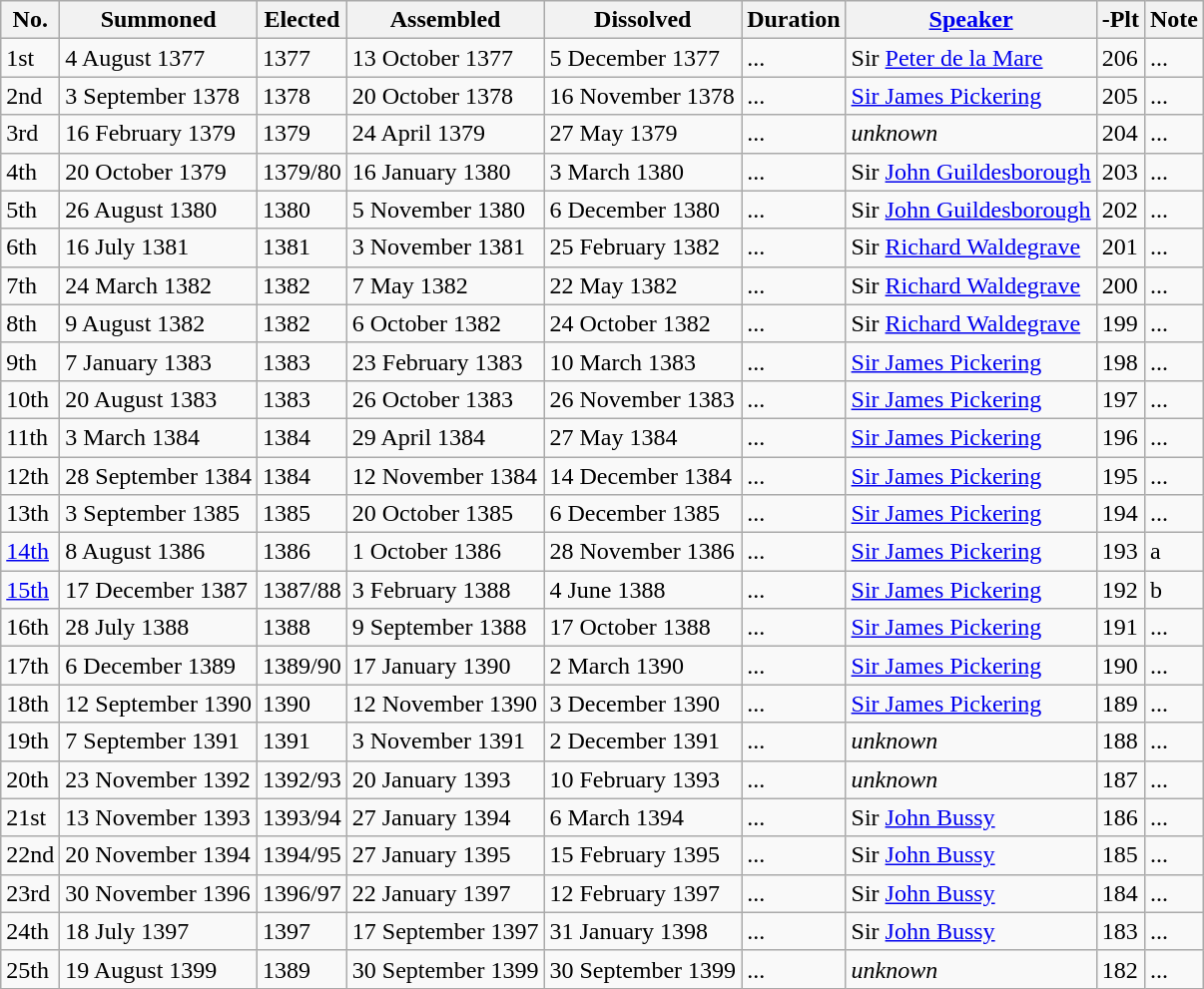<table class="wikitable">
<tr>
<th>No.</th>
<th>Summoned</th>
<th>Elected</th>
<th>Assembled</th>
<th>Dissolved</th>
<th>Duration</th>
<th><a href='#'>Speaker</a></th>
<th>-Plt</th>
<th>Note</th>
</tr>
<tr>
<td>1st</td>
<td>4 August 1377</td>
<td>1377</td>
<td>13 October 1377</td>
<td>5 December 1377</td>
<td>...</td>
<td>Sir <a href='#'>Peter de la Mare</a></td>
<td>206</td>
<td>...</td>
</tr>
<tr>
<td>2nd</td>
<td>3 September 1378</td>
<td>1378</td>
<td>20 October 1378</td>
<td>16 November 1378</td>
<td>...</td>
<td><a href='#'>Sir James Pickering</a></td>
<td>205</td>
<td>...</td>
</tr>
<tr>
<td>3rd</td>
<td>16 February 1379</td>
<td>1379</td>
<td>24 April 1379</td>
<td>27 May 1379</td>
<td>...</td>
<td><em>unknown</em></td>
<td>204</td>
<td>...</td>
</tr>
<tr>
<td>4th</td>
<td>20 October 1379</td>
<td>1379/80</td>
<td>16 January 1380</td>
<td>3 March 1380</td>
<td>...</td>
<td>Sir <a href='#'>John Guildesborough</a></td>
<td>203</td>
<td>...</td>
</tr>
<tr>
<td>5th</td>
<td>26 August 1380</td>
<td>1380</td>
<td>5 November 1380</td>
<td>6 December 1380</td>
<td>...</td>
<td>Sir <a href='#'>John Guildesborough</a></td>
<td>202</td>
<td>...</td>
</tr>
<tr>
<td>6th</td>
<td>16 July 1381</td>
<td>1381</td>
<td>3 November 1381</td>
<td>25 February 1382</td>
<td>...</td>
<td>Sir <a href='#'>Richard Waldegrave</a></td>
<td>201</td>
<td>...</td>
</tr>
<tr>
<td>7th</td>
<td>24 March 1382</td>
<td>1382</td>
<td>7 May 1382</td>
<td>22 May 1382</td>
<td>...</td>
<td>Sir <a href='#'>Richard Waldegrave</a></td>
<td>200</td>
<td>...</td>
</tr>
<tr>
<td>8th</td>
<td>9 August 1382</td>
<td>1382</td>
<td>6 October 1382</td>
<td>24 October 1382</td>
<td>...</td>
<td>Sir <a href='#'>Richard Waldegrave</a></td>
<td>199</td>
<td>...</td>
</tr>
<tr>
<td>9th</td>
<td>7 January 1383</td>
<td>1383</td>
<td>23 February 1383</td>
<td>10 March 1383</td>
<td>...</td>
<td><a href='#'>Sir James Pickering</a></td>
<td>198</td>
<td>...</td>
</tr>
<tr>
<td>10th</td>
<td>20 August 1383</td>
<td>1383</td>
<td>26 October 1383</td>
<td>26 November 1383</td>
<td>...</td>
<td><a href='#'>Sir James Pickering</a></td>
<td>197</td>
<td>...</td>
</tr>
<tr>
<td>11th</td>
<td>3 March 1384</td>
<td>1384</td>
<td>29 April 1384</td>
<td>27 May 1384</td>
<td>...</td>
<td><a href='#'>Sir James Pickering</a></td>
<td>196</td>
<td>...</td>
</tr>
<tr>
<td>12th</td>
<td>28 September 1384</td>
<td>1384</td>
<td>12 November 1384</td>
<td>14 December 1384</td>
<td>...</td>
<td><a href='#'>Sir James Pickering</a></td>
<td>195</td>
<td>...</td>
</tr>
<tr>
<td>13th</td>
<td>3 September 1385</td>
<td>1385</td>
<td>20 October 1385</td>
<td>6 December 1385</td>
<td>...</td>
<td><a href='#'>Sir James Pickering</a></td>
<td>194</td>
<td>...</td>
</tr>
<tr>
<td><a href='#'>14th</a></td>
<td>8 August 1386</td>
<td>1386</td>
<td>1 October 1386</td>
<td>28 November 1386</td>
<td>...</td>
<td><a href='#'>Sir James Pickering</a></td>
<td>193</td>
<td>a</td>
</tr>
<tr>
<td><a href='#'>15th</a></td>
<td>17 December 1387</td>
<td>1387/88</td>
<td>3 February 1388</td>
<td>4 June 1388</td>
<td>...</td>
<td><a href='#'>Sir James Pickering</a></td>
<td>192</td>
<td>b</td>
</tr>
<tr>
<td>16th</td>
<td>28 July 1388</td>
<td>1388</td>
<td>9 September 1388</td>
<td>17 October 1388</td>
<td>...</td>
<td><a href='#'>Sir James Pickering</a></td>
<td>191</td>
<td>...</td>
</tr>
<tr>
<td>17th</td>
<td>6 December 1389</td>
<td>1389/90</td>
<td>17 January 1390</td>
<td>2 March 1390</td>
<td>...</td>
<td><a href='#'>Sir James Pickering</a></td>
<td>190</td>
<td>...</td>
</tr>
<tr>
<td>18th</td>
<td>12 September 1390</td>
<td>1390</td>
<td>12 November 1390</td>
<td>3 December 1390</td>
<td>...</td>
<td><a href='#'>Sir James Pickering</a></td>
<td>189</td>
<td>...</td>
</tr>
<tr>
<td>19th</td>
<td>7 September 1391</td>
<td>1391</td>
<td>3 November 1391</td>
<td>2 December 1391</td>
<td>...</td>
<td><em>unknown</em></td>
<td>188</td>
<td>...</td>
</tr>
<tr>
<td>20th</td>
<td>23 November 1392</td>
<td>1392/93</td>
<td>20 January 1393</td>
<td>10 February 1393</td>
<td>...</td>
<td><em>unknown</em></td>
<td>187</td>
<td>...</td>
</tr>
<tr>
<td>21st</td>
<td>13 November 1393</td>
<td>1393/94</td>
<td>27 January 1394</td>
<td>6 March 1394</td>
<td>...</td>
<td>Sir <a href='#'>John Bussy</a></td>
<td>186</td>
<td>...</td>
</tr>
<tr>
<td>22nd</td>
<td>20 November 1394</td>
<td>1394/95</td>
<td>27 January 1395</td>
<td>15 February 1395</td>
<td>...</td>
<td>Sir <a href='#'>John Bussy</a></td>
<td>185</td>
<td>...</td>
</tr>
<tr>
<td>23rd</td>
<td>30 November 1396</td>
<td>1396/97</td>
<td>22 January 1397</td>
<td>12 February 1397</td>
<td>...</td>
<td>Sir <a href='#'>John Bussy</a></td>
<td>184</td>
<td>...</td>
</tr>
<tr>
<td>24th</td>
<td>18 July 1397</td>
<td>1397</td>
<td>17 September 1397</td>
<td>31 January 1398</td>
<td>...</td>
<td>Sir <a href='#'>John Bussy</a></td>
<td>183</td>
<td>...</td>
</tr>
<tr>
<td>25th</td>
<td>19 August 1399</td>
<td>1389</td>
<td>30 September 1399</td>
<td>30 September 1399</td>
<td>...</td>
<td><em>unknown</em></td>
<td>182</td>
<td>...</td>
</tr>
</table>
